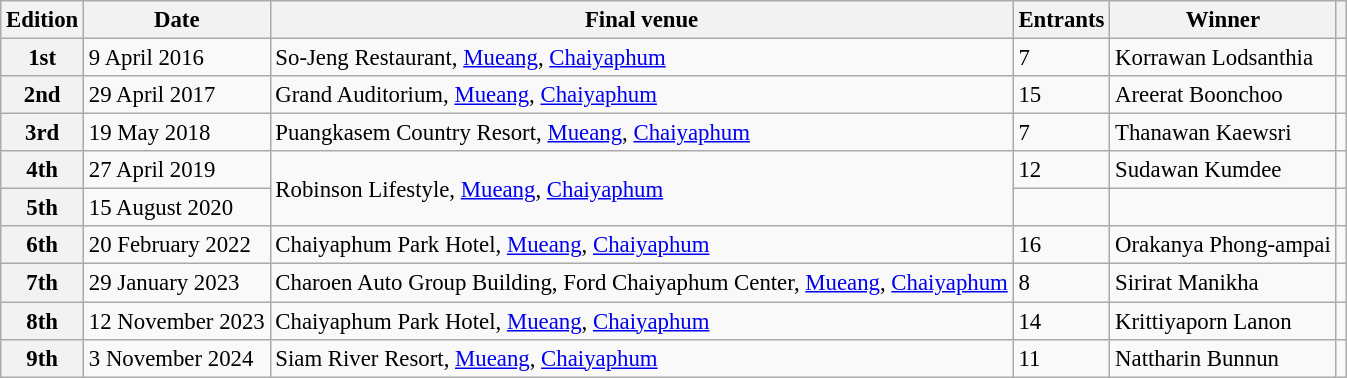<table class="wikitable defaultcenter col2left col3left col5left" style="font-size:95%;">
<tr>
<th>Edition</th>
<th>Date</th>
<th>Final venue</th>
<th>Entrants</th>
<th>Winner</th>
<th></th>
</tr>
<tr>
<th>1st</th>
<td>9 April 2016</td>
<td>So-Jeng Restaurant, <a href='#'>Mueang</a>, <a href='#'>Chaiyaphum</a></td>
<td>7</td>
<td>Korrawan Lodsanthia</td>
<td></td>
</tr>
<tr>
<th>2nd</th>
<td>29 April 2017</td>
<td> Grand Auditorium, <a href='#'>Mueang</a>, <a href='#'>Chaiyaphum</a></td>
<td>15</td>
<td>Areerat Boonchoo</td>
<td></td>
</tr>
<tr>
<th>3rd</th>
<td>19 May 2018</td>
<td>Puangkasem Country Resort, <a href='#'>Mueang</a>, <a href='#'>Chaiyaphum</a></td>
<td>7</td>
<td>Thanawan Kaewsri</td>
<td></td>
</tr>
<tr>
<th>4th</th>
<td>27 April 2019</td>
<td rowspan=2>Robinson Lifestyle, <a href='#'>Mueang</a>, <a href='#'>Chaiyaphum</a></td>
<td>12</td>
<td>Sudawan Kumdee</td>
<td></td>
</tr>
<tr>
<th>5th</th>
<td>15 August 2020</td>
<td></td>
<td></td>
<td></td>
</tr>
<tr>
<th>6th</th>
<td>20 February 2022</td>
<td>Chaiyaphum Park Hotel, <a href='#'>Mueang</a>, <a href='#'>Chaiyaphum</a></td>
<td>16</td>
<td>Orakanya Phong-ampai</td>
<td></td>
</tr>
<tr>
<th>7th</th>
<td>29 January 2023</td>
<td>Charoen Auto Group Building, Ford Chaiyaphum Center, <a href='#'>Mueang</a>, <a href='#'>Chaiyaphum</a></td>
<td>8</td>
<td>Sirirat Manikha</td>
<td></td>
</tr>
<tr>
<th>8th</th>
<td>12 November 2023</td>
<td>Chaiyaphum Park Hotel, <a href='#'>Mueang</a>, <a href='#'>Chaiyaphum</a></td>
<td>14</td>
<td>Krittiyaporn Lanon</td>
<td></td>
</tr>
<tr>
<th>9th</th>
<td>3 November 2024</td>
<td>Siam River Resort, <a href='#'>Mueang</a>, <a href='#'>Chaiyaphum</a></td>
<td>11</td>
<td>Nattharin Bunnun</td>
<td></td>
</tr>
</table>
